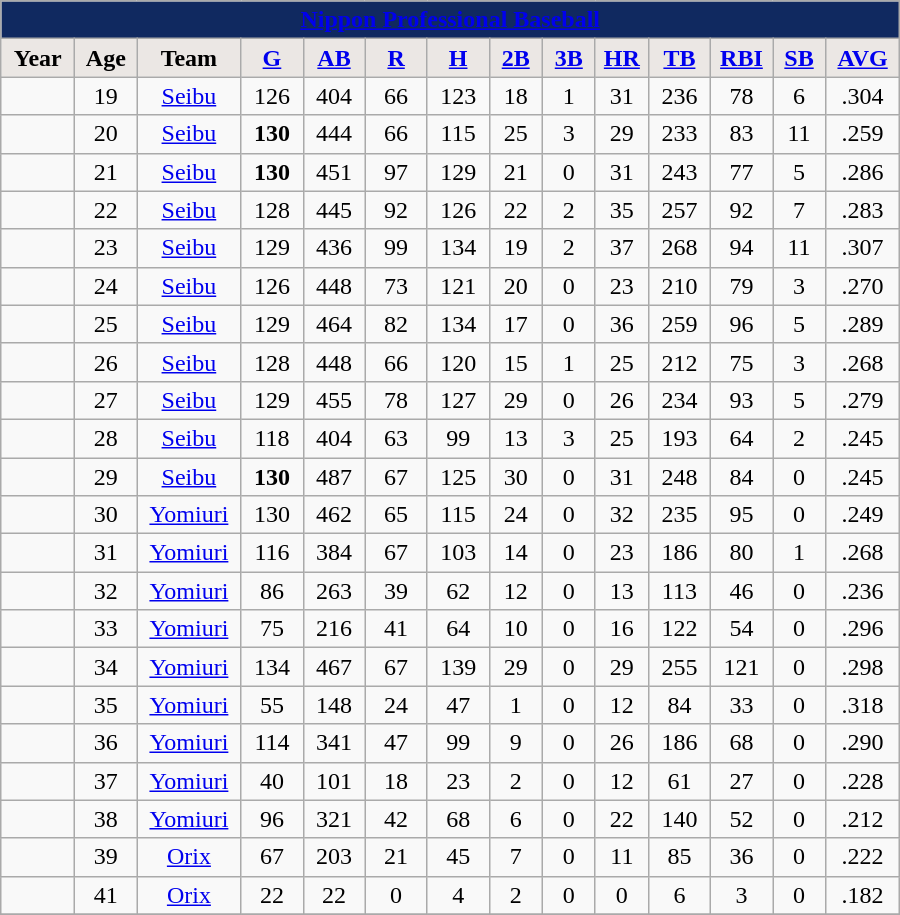<table class="wikitable">
<tr>
<th colspan="17" style="background:#102960;"><a href='#'><span>Nippon Professional Baseball</span></a></th>
</tr>
<tr>
<th style="background:#ebe7e4;" width="42">Year</th>
<th style="background:#ebe7e4;" width="34">Age</th>
<th style="background:#ebe7e4;" width="62">Team</th>
<th style="background:#ebe7e4;" width="34"><a href='#'>G</a></th>
<th style="background:#ebe7e4;" width="34"><a href='#'>AB</a></th>
<th style="background:#ebe7e4;" width="34"><a href='#'>R</a></th>
<th style="background:#ebe7e4;" width="34"><a href='#'>H</a></th>
<th style="background:#ebe7e4;" width="28"><a href='#'>2B</a></th>
<th style="background:#ebe7e4;" width="28"><a href='#'>3B</a></th>
<th style="background:#ebe7e4;" width="28"><a href='#'>HR</a></th>
<th style="background:#ebe7e4;" width="34"><a href='#'>TB</a></th>
<th style="background:#ebe7e4;" width="34"><a href='#'>RBI</a></th>
<th style="background:#ebe7e4;" width="28"><a href='#'>SB</a></th>
<th style="background:#ebe7e4;" width="42"><a href='#'>AVG</a></th>
</tr>
<tr align=center>
<td></td>
<td>19</td>
<td><a href='#'>Seibu</a></td>
<td>126</td>
<td>404</td>
<td>66</td>
<td>123</td>
<td>18</td>
<td>1</td>
<td>31</td>
<td>236</td>
<td>78</td>
<td>6</td>
<td>.304</td>
</tr>
<tr align=center>
<td></td>
<td>20</td>
<td><a href='#'>Seibu</a></td>
<td><strong>130</strong></td>
<td>444</td>
<td>66</td>
<td>115</td>
<td>25</td>
<td>3</td>
<td>29</td>
<td>233</td>
<td>83</td>
<td>11</td>
<td>.259</td>
</tr>
<tr align=center>
<td></td>
<td>21</td>
<td><a href='#'>Seibu</a></td>
<td><strong>130</strong></td>
<td>451</td>
<td>97</td>
<td>129</td>
<td>21</td>
<td>0</td>
<td>31</td>
<td>243</td>
<td>77</td>
<td>5</td>
<td>.286</td>
</tr>
<tr align=center>
<td></td>
<td>22</td>
<td><a href='#'>Seibu</a></td>
<td>128</td>
<td>445</td>
<td>92</td>
<td>126</td>
<td>22</td>
<td>2</td>
<td>35</td>
<td>257</td>
<td>92</td>
<td>7</td>
<td>.283</td>
</tr>
<tr align=center>
<td></td>
<td>23</td>
<td><a href='#'>Seibu</a></td>
<td>129</td>
<td>436</td>
<td>99</td>
<td>134</td>
<td>19</td>
<td>2</td>
<td>37</td>
<td>268</td>
<td>94</td>
<td>11</td>
<td>.307</td>
</tr>
<tr align=center>
<td></td>
<td>24</td>
<td><a href='#'>Seibu</a></td>
<td>126</td>
<td>448</td>
<td>73</td>
<td>121</td>
<td>20</td>
<td>0</td>
<td>23</td>
<td>210</td>
<td>79</td>
<td>3</td>
<td>.270</td>
</tr>
<tr align=center>
<td></td>
<td>25</td>
<td><a href='#'>Seibu</a></td>
<td>129</td>
<td>464</td>
<td>82</td>
<td>134</td>
<td>17</td>
<td>0</td>
<td>36</td>
<td>259</td>
<td>96</td>
<td>5</td>
<td>.289</td>
</tr>
<tr align=center>
<td></td>
<td>26</td>
<td><a href='#'>Seibu</a></td>
<td>128</td>
<td>448</td>
<td>66</td>
<td>120</td>
<td>15</td>
<td>1</td>
<td>25</td>
<td>212</td>
<td>75</td>
<td>3</td>
<td>.268</td>
</tr>
<tr align=center>
<td></td>
<td>27</td>
<td><a href='#'>Seibu</a></td>
<td>129</td>
<td>455</td>
<td>78</td>
<td>127</td>
<td>29</td>
<td>0</td>
<td>26</td>
<td>234</td>
<td>93</td>
<td>5</td>
<td>.279</td>
</tr>
<tr align=center>
<td></td>
<td>28</td>
<td><a href='#'>Seibu</a></td>
<td>118</td>
<td>404</td>
<td>63</td>
<td>99</td>
<td>13</td>
<td>3</td>
<td>25</td>
<td>193</td>
<td>64</td>
<td>2</td>
<td>.245</td>
</tr>
<tr align=center>
<td></td>
<td>29</td>
<td><a href='#'>Seibu</a></td>
<td><strong>130</strong></td>
<td>487</td>
<td>67</td>
<td>125</td>
<td>30</td>
<td>0</td>
<td>31</td>
<td>248</td>
<td>84</td>
<td>0</td>
<td>.245</td>
</tr>
<tr align=center>
<td></td>
<td>30</td>
<td><a href='#'>Yomiuri</a></td>
<td>130</td>
<td>462</td>
<td>65</td>
<td>115</td>
<td>24</td>
<td>0</td>
<td>32</td>
<td>235</td>
<td>95</td>
<td>0</td>
<td>.249</td>
</tr>
<tr align=center>
<td></td>
<td>31</td>
<td><a href='#'>Yomiuri</a></td>
<td>116</td>
<td>384</td>
<td>67</td>
<td>103</td>
<td>14</td>
<td>0</td>
<td>23</td>
<td>186</td>
<td>80</td>
<td>1</td>
<td>.268</td>
</tr>
<tr align=center>
<td></td>
<td>32</td>
<td><a href='#'>Yomiuri</a></td>
<td>86</td>
<td>263</td>
<td>39</td>
<td>62</td>
<td>12</td>
<td>0</td>
<td>13</td>
<td>113</td>
<td>46</td>
<td>0</td>
<td>.236</td>
</tr>
<tr align=center>
<td></td>
<td>33</td>
<td><a href='#'>Yomiuri</a></td>
<td>75</td>
<td>216</td>
<td>41</td>
<td>64</td>
<td>10</td>
<td>0</td>
<td>16</td>
<td>122</td>
<td>54</td>
<td>0</td>
<td>.296</td>
</tr>
<tr align=center>
<td></td>
<td>34</td>
<td><a href='#'>Yomiuri</a></td>
<td>134</td>
<td>467</td>
<td>67</td>
<td>139</td>
<td>29</td>
<td>0</td>
<td>29</td>
<td>255</td>
<td>121</td>
<td>0</td>
<td>.298</td>
</tr>
<tr align=center>
<td></td>
<td>35</td>
<td><a href='#'>Yomiuri</a></td>
<td>55</td>
<td>148</td>
<td>24</td>
<td>47</td>
<td>1</td>
<td>0</td>
<td>12</td>
<td>84</td>
<td>33</td>
<td>0</td>
<td>.318</td>
</tr>
<tr align=center>
<td></td>
<td>36</td>
<td><a href='#'>Yomiuri</a></td>
<td>114</td>
<td>341</td>
<td>47</td>
<td>99</td>
<td>9</td>
<td>0</td>
<td>26</td>
<td>186</td>
<td>68</td>
<td>0</td>
<td>.290</td>
</tr>
<tr align=center>
<td></td>
<td>37</td>
<td><a href='#'>Yomiuri</a></td>
<td>40</td>
<td>101</td>
<td>18</td>
<td>23</td>
<td>2</td>
<td>0</td>
<td>12</td>
<td>61</td>
<td>27</td>
<td>0</td>
<td>.228</td>
</tr>
<tr align=center>
<td></td>
<td>38</td>
<td><a href='#'>Yomiuri</a></td>
<td>96</td>
<td>321</td>
<td>42</td>
<td>68</td>
<td>6</td>
<td>0</td>
<td>22</td>
<td>140</td>
<td>52</td>
<td>0</td>
<td>.212</td>
</tr>
<tr align=center>
<td></td>
<td>39</td>
<td><a href='#'>Orix</a></td>
<td>67</td>
<td>203</td>
<td>21</td>
<td>45</td>
<td>7</td>
<td>0</td>
<td>11</td>
<td>85</td>
<td>36</td>
<td>0</td>
<td>.222</td>
</tr>
<tr align=center>
<td></td>
<td>41</td>
<td><a href='#'>Orix</a></td>
<td>22</td>
<td>22</td>
<td>0</td>
<td>4</td>
<td>2</td>
<td>0</td>
<td>0</td>
<td>6</td>
<td>3</td>
<td>0</td>
<td>.182</td>
</tr>
<tr>
</tr>
</table>
